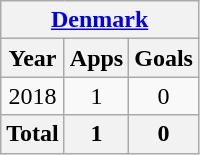<table class="wikitable" style="text-align:center">
<tr>
<th colspan=3><a href='#'>Denmark</a></th>
</tr>
<tr>
<th>Year</th>
<th>Apps</th>
<th>Goals</th>
</tr>
<tr>
<td>2018</td>
<td>1</td>
<td>0</td>
</tr>
<tr>
<th>Total</th>
<th>1</th>
<th>0</th>
</tr>
</table>
